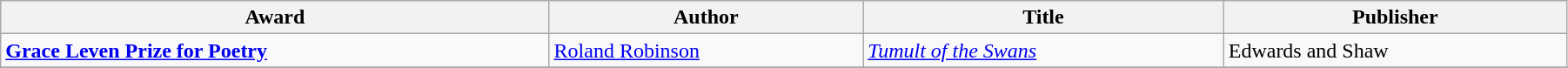<table class="wikitable" width=95%>
<tr>
<th>Award</th>
<th>Author</th>
<th>Title</th>
<th>Publisher</th>
</tr>
<tr>
<td><strong><a href='#'>Grace Leven Prize for Poetry</a></strong></td>
<td><a href='#'>Roland Robinson</a></td>
<td><em><a href='#'>Tumult of the Swans</a></em></td>
<td>Edwards and Shaw</td>
</tr>
<tr>
</tr>
</table>
